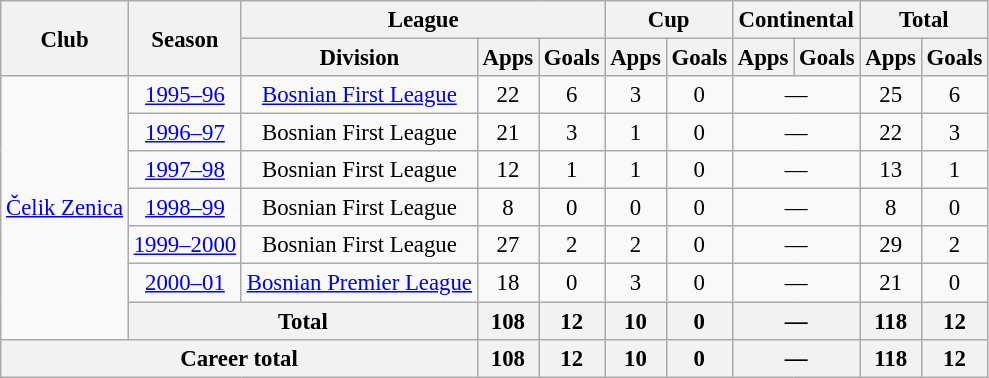<table class=wikitable style="text-align: center;font-size:95%">
<tr>
<th rowspan=2>Club</th>
<th rowspan=2>Season</th>
<th colspan=3>League</th>
<th colspan=2>Cup</th>
<th colspan=2>Continental</th>
<th colspan=2>Total</th>
</tr>
<tr>
<th>Division</th>
<th>Apps</th>
<th>Goals</th>
<th>Apps</th>
<th>Goals</th>
<th>Apps</th>
<th>Goals</th>
<th>Apps</th>
<th>Goals</th>
</tr>
<tr>
<td rowspan=7><a href='#'>Čelik Zenica</a></td>
<td><a href='#'>1995–96</a></td>
<td><a href='#'>Bosnian First League</a></td>
<td>22</td>
<td>6</td>
<td>3</td>
<td>0</td>
<td colspan=2>—</td>
<td>25</td>
<td>6</td>
</tr>
<tr>
<td><a href='#'>1996–97</a></td>
<td>Bosnian First League</td>
<td>21</td>
<td>3</td>
<td>1</td>
<td>0</td>
<td colspan=2>—</td>
<td>22</td>
<td>3</td>
</tr>
<tr>
<td><a href='#'>1997–98</a></td>
<td>Bosnian First League</td>
<td>12</td>
<td>1</td>
<td>1</td>
<td>0</td>
<td colspan=2>—</td>
<td>13</td>
<td>1</td>
</tr>
<tr>
<td><a href='#'>1998–99</a></td>
<td>Bosnian First League</td>
<td>8</td>
<td>0</td>
<td>0</td>
<td>0</td>
<td colspan=2>—</td>
<td>8</td>
<td>0</td>
</tr>
<tr>
<td><a href='#'>1999–2000</a></td>
<td>Bosnian First League</td>
<td>27</td>
<td>2</td>
<td>2</td>
<td>0</td>
<td colspan=2>—</td>
<td>29</td>
<td>2</td>
</tr>
<tr>
<td><a href='#'>2000–01</a></td>
<td><a href='#'>Bosnian Premier League</a></td>
<td>18</td>
<td>0</td>
<td>3</td>
<td>0</td>
<td colspan=2>—</td>
<td>21</td>
<td>0</td>
</tr>
<tr>
<th colspan=2>Total</th>
<th>108</th>
<th>12</th>
<th>10</th>
<th>0</th>
<th colspan=2>—</th>
<th>118</th>
<th>12</th>
</tr>
<tr>
<th colspan=3>Career total</th>
<th>108</th>
<th>12</th>
<th>10</th>
<th>0</th>
<th colspan=2>—</th>
<th>118</th>
<th>12</th>
</tr>
</table>
